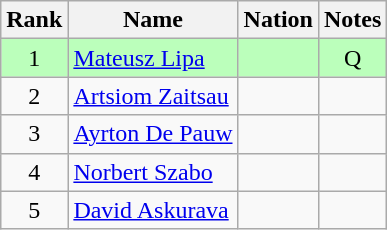<table class="wikitable sortable" style="text-align:center">
<tr>
<th>Rank</th>
<th>Name</th>
<th>Nation</th>
<th>Notes</th>
</tr>
<tr bgcolor=bbffbb>
<td>1</td>
<td align=left><a href='#'>Mateusz Lipa</a></td>
<td align=left></td>
<td>Q</td>
</tr>
<tr>
<td>2</td>
<td align=left><a href='#'>Artsiom Zaitsau</a></td>
<td align=left></td>
<td></td>
</tr>
<tr>
<td>3</td>
<td align=left><a href='#'>Ayrton De Pauw</a></td>
<td align=left></td>
<td></td>
</tr>
<tr>
<td>4</td>
<td align=left><a href='#'>Norbert Szabo</a></td>
<td align=left></td>
<td></td>
</tr>
<tr>
<td>5</td>
<td align=left><a href='#'>David Askurava</a></td>
<td align=left></td>
<td></td>
</tr>
</table>
